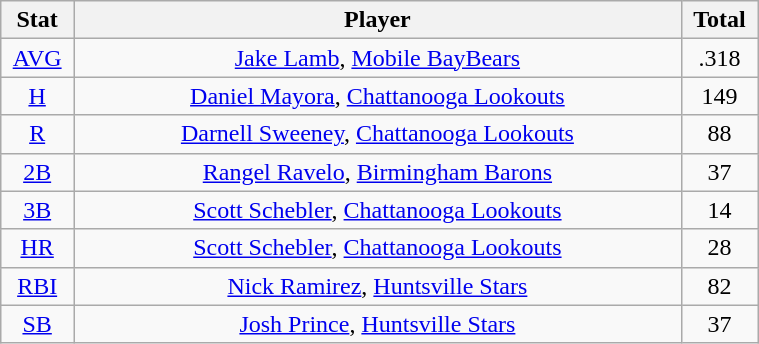<table class="wikitable" width="40%" style="text-align:center;">
<tr>
<th width="5%">Stat</th>
<th width="60%">Player</th>
<th width="5%">Total</th>
</tr>
<tr>
<td><a href='#'>AVG</a></td>
<td><a href='#'>Jake Lamb</a>, <a href='#'>Mobile BayBears</a></td>
<td>.318</td>
</tr>
<tr>
<td><a href='#'>H</a></td>
<td><a href='#'>Daniel Mayora</a>, <a href='#'>Chattanooga Lookouts</a></td>
<td>149</td>
</tr>
<tr>
<td><a href='#'>R</a></td>
<td><a href='#'>Darnell Sweeney</a>, <a href='#'>Chattanooga Lookouts</a></td>
<td>88</td>
</tr>
<tr>
<td><a href='#'>2B</a></td>
<td><a href='#'>Rangel Ravelo</a>, <a href='#'>Birmingham Barons</a></td>
<td>37</td>
</tr>
<tr>
<td><a href='#'>3B</a></td>
<td><a href='#'>Scott Schebler</a>, <a href='#'>Chattanooga Lookouts</a></td>
<td>14</td>
</tr>
<tr>
<td><a href='#'>HR</a></td>
<td><a href='#'>Scott Schebler</a>, <a href='#'>Chattanooga Lookouts</a></td>
<td>28</td>
</tr>
<tr>
<td><a href='#'>RBI</a></td>
<td><a href='#'>Nick Ramirez</a>, <a href='#'>Huntsville Stars</a></td>
<td>82</td>
</tr>
<tr>
<td><a href='#'>SB</a></td>
<td><a href='#'>Josh Prince</a>, <a href='#'>Huntsville Stars</a></td>
<td>37</td>
</tr>
</table>
